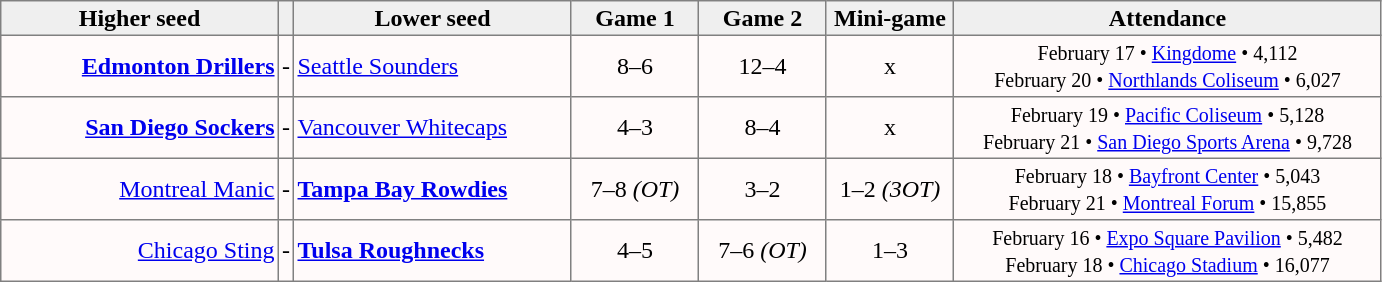<table style=border-collapse:collapse border=1 cellspacing=0 cellpadding=2>
<tr align=center bgcolor=#efefef>
<th width=180>Higher seed</th>
<th width=5></th>
<th width=180>Lower seed</th>
<th width=80>Game 1</th>
<th width=80>Game 2</th>
<th width=80>Mini-game</th>
<td width=280><strong>Attendance</strong></td>
</tr>
<tr align=center bgcolor=fffafa>
<td align=right><strong><a href='#'>Edmonton Drillers</a></strong></td>
<td>-</td>
<td align=left><a href='#'>Seattle Sounders</a></td>
<td>8–6</td>
<td>12–4</td>
<td>x</td>
<td><small>February 17 • <a href='#'>Kingdome</a> • 4,112<br>February 20 • <a href='#'>Northlands Coliseum</a> • 6,027</small></td>
</tr>
<tr align=center bgcolor=fffafa>
<td align=right><strong><a href='#'>San Diego Sockers</a></strong></td>
<td>-</td>
<td align=left><a href='#'>Vancouver Whitecaps</a></td>
<td>4–3</td>
<td>8–4</td>
<td>x</td>
<td><small>February 19 • <a href='#'>Pacific Coliseum</a> • 5,128<br>February 21 • <a href='#'>San Diego Sports Arena</a> • 9,728</small></td>
</tr>
<tr align=center bgcolor=fffafa>
<td align=right><a href='#'>Montreal Manic</a></td>
<td>-</td>
<td align=left><strong><a href='#'>Tampa Bay Rowdies</a></strong></td>
<td>7–8 <em>(OT)</em></td>
<td>3–2</td>
<td>1–2 <em>(3OT)</em></td>
<td><small>February 18 • <a href='#'>Bayfront Center</a> • 5,043<br>February 21 • <a href='#'>Montreal Forum</a> • 15,855</small></td>
</tr>
<tr align=center bgcolor=fffafa>
<td align=right><a href='#'>Chicago Sting</a></td>
<td>-</td>
<td align=left><strong><a href='#'>Tulsa Roughnecks</a></strong></td>
<td>4–5</td>
<td>7–6 <em>(OT)</em></td>
<td>1–3</td>
<td><small>February 16 • <a href='#'>Expo Square Pavilion</a> • 5,482<br>February 18 • <a href='#'>Chicago Stadium</a> • 16,077</small></td>
</tr>
</table>
